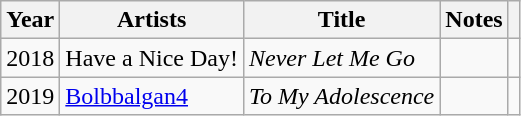<table class="wikitable sortable">
<tr>
<th>Year</th>
<th>Artists</th>
<th>Title</th>
<th class="unsortable">Notes</th>
<th class="unsortable"></th>
</tr>
<tr>
<td>2018</td>
<td>Have a Nice Day!</td>
<td><em>Never Let Me Go</em></td>
<td></td>
<td></td>
</tr>
<tr>
<td>2019</td>
<td><a href='#'>Bolbbalgan4</a></td>
<td><em>To My Adolescence</em></td>
<td></td>
<td></td>
</tr>
</table>
